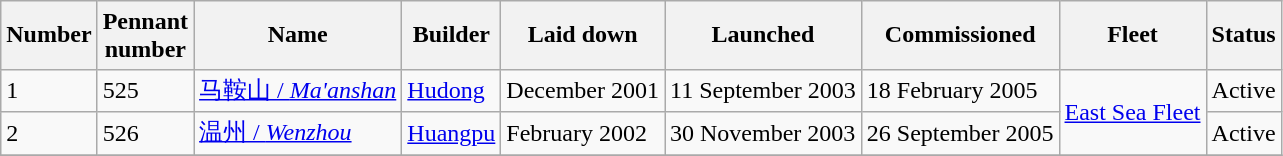<table class="wikitable">
<tr>
<th>Number</th>
<th style="line-height:1.2em;">Pennant<br>number</th>
<th>Name</th>
<th>Builder</th>
<th>Laid down</th>
<th>Launched</th>
<th>Commissioned</th>
<th>Fleet</th>
<th>Status</th>
</tr>
<tr>
<td>1</td>
<td>525</td>
<td><a href='#'>马鞍山 / <em>Ma'anshan</em></a></td>
<td><a href='#'>Hudong</a></td>
<td>December 2001</td>
<td>11 September 2003</td>
<td>18 February 2005</td>
<td rowspan="2"><a href='#'>East Sea Fleet</a></td>
<td>Active</td>
</tr>
<tr>
<td>2</td>
<td>526</td>
<td><a href='#'>温州 / <em>Wenzhou</em></a></td>
<td><a href='#'>Huangpu</a></td>
<td>February 2002</td>
<td>30 November 2003</td>
<td>26 September 2005</td>
<td>Active</td>
</tr>
<tr>
</tr>
</table>
